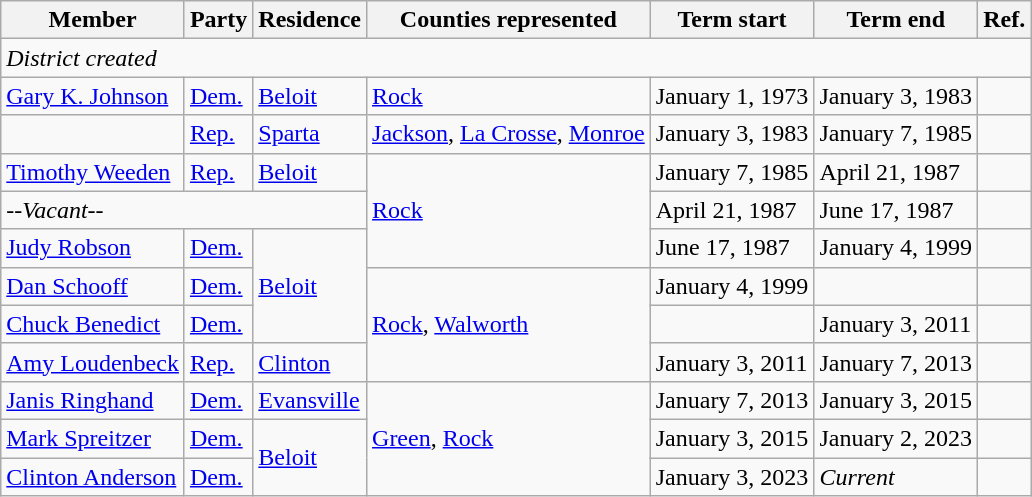<table class="wikitable">
<tr>
<th>Member</th>
<th>Party</th>
<th>Residence</th>
<th>Counties represented</th>
<th>Term start</th>
<th>Term end</th>
<th>Ref.</th>
</tr>
<tr>
<td colspan="7"><em>District created</em></td>
</tr>
<tr>
<td><a href='#'>Gary K. Johnson</a></td>
<td><a href='#'>Dem.</a></td>
<td><a href='#'>Beloit</a></td>
<td><a href='#'>Rock</a></td>
<td>January 1, 1973</td>
<td>January 3, 1983</td>
<td></td>
</tr>
<tr>
<td></td>
<td><a href='#'>Rep.</a></td>
<td><a href='#'>Sparta</a></td>
<td><a href='#'>Jackson</a>, <a href='#'>La Crosse</a>, <a href='#'>Monroe</a></td>
<td>January 3, 1983</td>
<td>January 7, 1985</td>
<td></td>
</tr>
<tr>
<td><a href='#'>Timothy Weeden</a></td>
<td><a href='#'>Rep.</a></td>
<td><a href='#'>Beloit</a></td>
<td rowspan="3"><a href='#'>Rock</a></td>
<td>January 7, 1985</td>
<td>April 21, 1987</td>
<td></td>
</tr>
<tr>
<td colspan="3"><em>--Vacant--</em></td>
<td>April 21, 1987</td>
<td>June 17, 1987</td>
<td></td>
</tr>
<tr>
<td><a href='#'>Judy Robson</a></td>
<td><a href='#'>Dem.</a></td>
<td rowspan="3"><a href='#'>Beloit</a></td>
<td>June 17, 1987</td>
<td>January 4, 1999</td>
<td></td>
</tr>
<tr>
<td><a href='#'>Dan Schooff</a></td>
<td><a href='#'>Dem.</a></td>
<td rowspan="3"><a href='#'>Rock</a>, <a href='#'>Walworth</a></td>
<td>January 4, 1999</td>
<td></td>
<td></td>
</tr>
<tr>
<td><a href='#'>Chuck Benedict</a></td>
<td><a href='#'>Dem.</a></td>
<td></td>
<td>January 3, 2011</td>
<td></td>
</tr>
<tr>
<td><a href='#'>Amy Loudenbeck</a></td>
<td><a href='#'>Rep.</a></td>
<td><a href='#'>Clinton</a></td>
<td>January 3, 2011</td>
<td>January 7, 2013</td>
<td></td>
</tr>
<tr>
<td><a href='#'>Janis Ringhand</a></td>
<td><a href='#'>Dem.</a></td>
<td><a href='#'>Evansville</a></td>
<td rowspan="3"><a href='#'>Green</a>, <a href='#'>Rock</a></td>
<td>January 7, 2013</td>
<td>January 3, 2015</td>
<td></td>
</tr>
<tr>
<td><a href='#'>Mark Spreitzer</a></td>
<td><a href='#'>Dem.</a></td>
<td rowspan="2"><a href='#'>Beloit</a></td>
<td>January 3, 2015</td>
<td>January 2, 2023</td>
<td></td>
</tr>
<tr>
<td><a href='#'>Clinton Anderson</a></td>
<td><a href='#'>Dem.</a></td>
<td>January 3, 2023</td>
<td><em>Current</em></td>
<td></td>
</tr>
</table>
